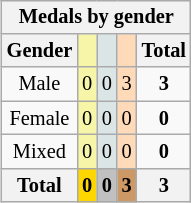<table class=wikitable style=font-size:85%;float:right;text-align:center>
<tr>
<th colspan=5>Medals by gender</th>
</tr>
<tr>
<th>Gender</th>
<td bgcolor=F7F6A8></td>
<td bgcolor=DCE5E5></td>
<td bgcolor=FFDAB9></td>
<th>Total</th>
</tr>
<tr>
<td>Male</td>
<td bgcolor=F7F6A8>0</td>
<td bgcolor=DCE5E5>0</td>
<td bgcolor=FFDAB9>3</td>
<td><strong>3</strong></td>
</tr>
<tr>
<td>Female</td>
<td bgcolor=F7F6A8>0</td>
<td bgcolor=DCE5E5>0</td>
<td bgcolor=FFDAB9>0</td>
<td><strong>0</strong></td>
</tr>
<tr>
<td>Mixed</td>
<td bgcolor=F7F6A8>0</td>
<td bgcolor=DCE5E5>0</td>
<td bgcolor=FFDAB9>0</td>
<td><strong>0</strong></td>
</tr>
<tr>
<th>Total</th>
<th style=background:gold>0</th>
<th style=background:silver>0</th>
<th style=background:#c96>3</th>
<th>3</th>
</tr>
</table>
